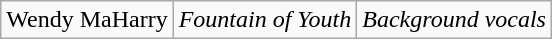<table class="wikitable">
<tr>
<td>Wendy MaHarry</td>
<td><em>Fountain of Youth</em></td>
<td><em>Background vocals</em></td>
</tr>
</table>
